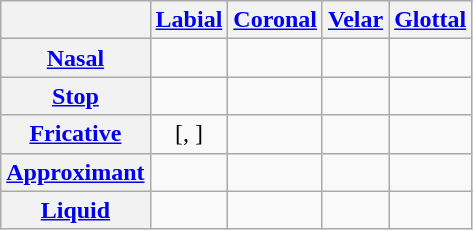<table class="wikitable" style="text-align:center">
<tr>
<th></th>
<th><a href='#'>Labial</a></th>
<th><a href='#'>Coronal</a></th>
<th><a href='#'>Velar</a></th>
<th><a href='#'>Glottal</a></th>
</tr>
<tr>
<th><a href='#'>Nasal</a></th>
<td></td>
<td></td>
<td></td>
<td></td>
</tr>
<tr>
<th><a href='#'>Stop</a></th>
<td></td>
<td></td>
<td></td>
<td></td>
</tr>
<tr>
<th><a href='#'>Fricative</a></th>
<td> [, ]</td>
<td></td>
<td></td>
<td></td>
</tr>
<tr>
<th><a href='#'>Approximant</a></th>
<td></td>
<td></td>
<td></td>
<td></td>
</tr>
<tr>
<th><a href='#'>Liquid</a></th>
<td></td>
<td></td>
<td></td>
<td></td>
</tr>
</table>
